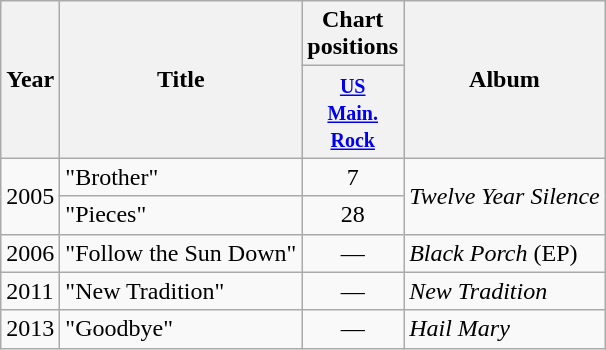<table class="wikitable">
<tr>
<th rowspan="2">Year</th>
<th rowspan="2">Title</th>
<th>Chart<br>positions</th>
<th rowspan="2">Album</th>
</tr>
<tr>
<th><small><a href='#'>US<br>Main.<br>Rock</a></small></th>
</tr>
<tr>
<td rowspan="2">2005</td>
<td>"Brother"</td>
<td style="text-align:center;">7</td>
<td rowspan="2"><em>Twelve Year Silence</em></td>
</tr>
<tr>
<td>"Pieces"</td>
<td style="text-align:center;">28</td>
</tr>
<tr>
<td>2006</td>
<td>"Follow the Sun Down"</td>
<td style="text-align:center;">—</td>
<td><em>Black Porch</em> (EP)</td>
</tr>
<tr>
<td>2011</td>
<td>"New Tradition"</td>
<td style="text-align:center;">—</td>
<td><em>New Tradition</em></td>
</tr>
<tr>
<td>2013</td>
<td>"Goodbye"</td>
<td style="text-align:center;">—</td>
<td><em>Hail Mary</em></td>
</tr>
</table>
